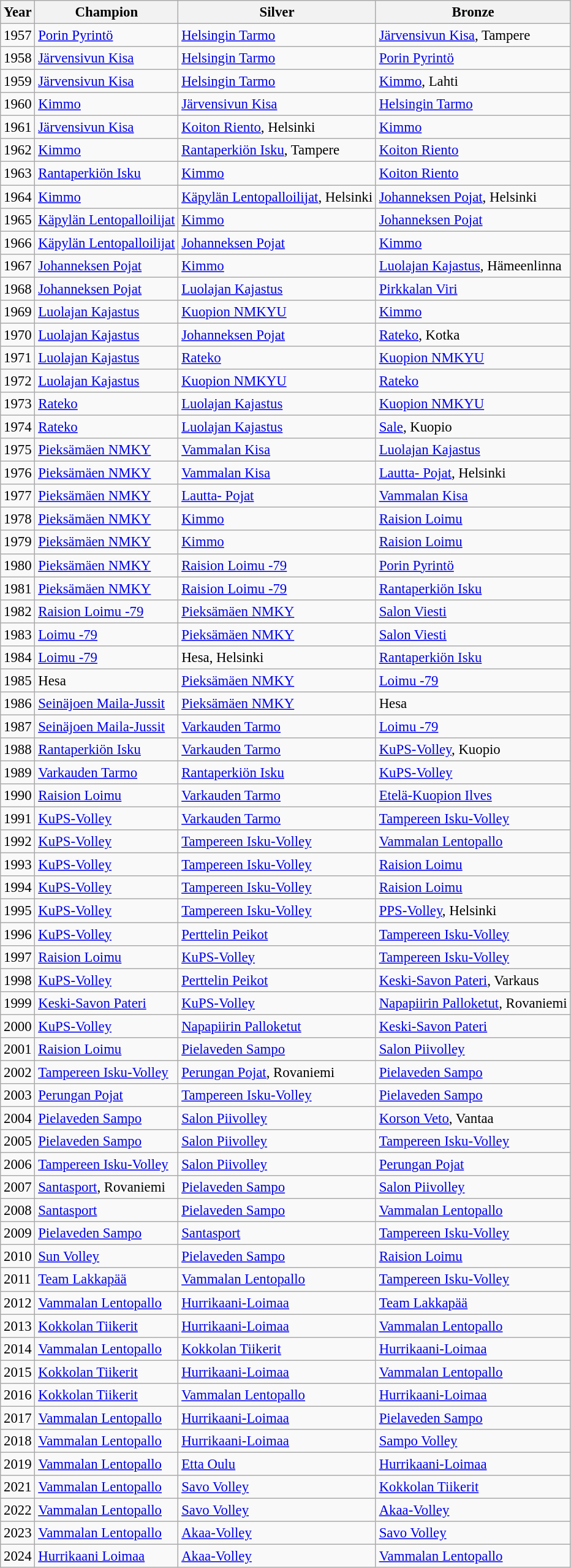<table class="wikitable" style="font-size: 95%;">
<tr>
<th>Year</th>
<th>Champion</th>
<th>Silver</th>
<th>Bronze</th>
</tr>
<tr>
<td>1957</td>
<td><a href='#'>Porin Pyrintö</a></td>
<td><a href='#'>Helsingin Tarmo</a></td>
<td><a href='#'>Järvensivun Kisa</a>, Tampere</td>
</tr>
<tr>
<td>1958</td>
<td><a href='#'>Järvensivun Kisa</a></td>
<td><a href='#'>Helsingin Tarmo</a></td>
<td><a href='#'>Porin Pyrintö</a></td>
</tr>
<tr>
<td>1959</td>
<td><a href='#'>Järvensivun Kisa</a></td>
<td><a href='#'>Helsingin Tarmo</a></td>
<td><a href='#'>Kimmo</a>, Lahti</td>
</tr>
<tr>
<td>1960</td>
<td><a href='#'>Kimmo</a></td>
<td><a href='#'>Järvensivun Kisa</a></td>
<td><a href='#'>Helsingin Tarmo</a></td>
</tr>
<tr>
<td>1961</td>
<td><a href='#'>Järvensivun Kisa</a></td>
<td><a href='#'>Koiton Riento</a>, Helsinki</td>
<td><a href='#'>Kimmo</a></td>
</tr>
<tr>
<td>1962</td>
<td><a href='#'>Kimmo</a></td>
<td><a href='#'>Rantaperkiön Isku</a>, Tampere</td>
<td><a href='#'>Koiton Riento</a></td>
</tr>
<tr>
<td>1963</td>
<td><a href='#'>Rantaperkiön Isku</a></td>
<td><a href='#'>Kimmo</a></td>
<td><a href='#'>Koiton Riento</a></td>
</tr>
<tr>
<td>1964</td>
<td><a href='#'>Kimmo</a></td>
<td><a href='#'>Käpylän Lentopalloilijat</a>, Helsinki</td>
<td><a href='#'>Johanneksen Pojat</a>, Helsinki</td>
</tr>
<tr>
<td>1965</td>
<td><a href='#'>Käpylän Lentopalloilijat</a></td>
<td><a href='#'>Kimmo</a></td>
<td><a href='#'>Johanneksen Pojat</a></td>
</tr>
<tr>
<td>1966</td>
<td><a href='#'>Käpylän Lentopalloilijat</a></td>
<td><a href='#'>Johanneksen Pojat</a></td>
<td><a href='#'>Kimmo</a></td>
</tr>
<tr>
<td>1967</td>
<td><a href='#'>Johanneksen Pojat</a></td>
<td><a href='#'>Kimmo</a></td>
<td><a href='#'>Luolajan Kajastus</a>, Hämeenlinna</td>
</tr>
<tr>
<td>1968</td>
<td><a href='#'>Johanneksen Pojat</a></td>
<td><a href='#'>Luolajan Kajastus</a></td>
<td><a href='#'>Pirkkalan Viri</a></td>
</tr>
<tr>
<td>1969</td>
<td><a href='#'>Luolajan Kajastus</a></td>
<td><a href='#'>Kuopion NMKYU</a></td>
<td><a href='#'>Kimmo</a></td>
</tr>
<tr>
<td>1970</td>
<td><a href='#'>Luolajan Kajastus</a></td>
<td><a href='#'>Johanneksen Pojat</a></td>
<td><a href='#'>Rateko</a>, Kotka</td>
</tr>
<tr>
<td>1971</td>
<td><a href='#'>Luolajan Kajastus</a></td>
<td><a href='#'>Rateko</a></td>
<td><a href='#'>Kuopion NMKYU</a></td>
</tr>
<tr>
<td>1972</td>
<td><a href='#'>Luolajan Kajastus</a></td>
<td><a href='#'>Kuopion NMKYU</a></td>
<td><a href='#'>Rateko</a></td>
</tr>
<tr>
<td>1973</td>
<td><a href='#'>Rateko</a></td>
<td><a href='#'>Luolajan Kajastus</a></td>
<td><a href='#'>Kuopion NMKYU</a></td>
</tr>
<tr>
<td>1974</td>
<td><a href='#'>Rateko</a></td>
<td><a href='#'>Luolajan Kajastus</a></td>
<td><a href='#'>Sale</a>, Kuopio</td>
</tr>
<tr>
<td>1975</td>
<td><a href='#'>Pieksämäen NMKY</a></td>
<td><a href='#'>Vammalan Kisa</a></td>
<td><a href='#'>Luolajan Kajastus</a></td>
</tr>
<tr>
<td>1976</td>
<td><a href='#'>Pieksämäen NMKY</a></td>
<td><a href='#'>Vammalan Kisa</a></td>
<td><a href='#'>Lautta- Pojat</a>, Helsinki</td>
</tr>
<tr>
<td>1977</td>
<td><a href='#'>Pieksämäen NMKY</a></td>
<td><a href='#'>Lautta- Pojat</a></td>
<td><a href='#'>Vammalan Kisa</a></td>
</tr>
<tr>
<td>1978</td>
<td><a href='#'>Pieksämäen NMKY</a></td>
<td><a href='#'>Kimmo</a></td>
<td><a href='#'>Raision Loimu</a></td>
</tr>
<tr>
<td>1979</td>
<td><a href='#'>Pieksämäen NMKY</a></td>
<td><a href='#'>Kimmo</a></td>
<td><a href='#'>Raision Loimu</a></td>
</tr>
<tr>
<td>1980</td>
<td><a href='#'>Pieksämäen NMKY</a></td>
<td><a href='#'>Raision Loimu -79</a></td>
<td><a href='#'>Porin Pyrintö</a></td>
</tr>
<tr>
<td>1981</td>
<td><a href='#'>Pieksämäen NMKY</a></td>
<td><a href='#'>Raision Loimu -79</a></td>
<td><a href='#'>Rantaperkiön Isku</a></td>
</tr>
<tr>
<td>1982</td>
<td><a href='#'>Raision Loimu -79</a></td>
<td><a href='#'>Pieksämäen NMKY</a></td>
<td><a href='#'>Salon Viesti</a></td>
</tr>
<tr>
<td>1983</td>
<td><a href='#'>Loimu -79</a></td>
<td><a href='#'>Pieksämäen NMKY</a></td>
<td><a href='#'>Salon Viesti</a></td>
</tr>
<tr>
<td>1984</td>
<td><a href='#'>Loimu -79</a></td>
<td>Hesa, Helsinki</td>
<td><a href='#'>Rantaperkiön Isku</a></td>
</tr>
<tr>
<td>1985</td>
<td>Hesa</td>
<td><a href='#'>Pieksämäen NMKY</a></td>
<td><a href='#'>Loimu -79</a></td>
</tr>
<tr>
<td>1986</td>
<td><a href='#'>Seinäjoen Maila-Jussit</a></td>
<td><a href='#'>Pieksämäen NMKY</a></td>
<td>Hesa</td>
</tr>
<tr>
<td>1987</td>
<td><a href='#'>Seinäjoen Maila-Jussit</a></td>
<td><a href='#'>Varkauden Tarmo</a></td>
<td><a href='#'>Loimu -79</a></td>
</tr>
<tr>
<td>1988</td>
<td><a href='#'>Rantaperkiön Isku</a></td>
<td><a href='#'>Varkauden Tarmo</a></td>
<td><a href='#'>KuPS-Volley</a>, Kuopio</td>
</tr>
<tr>
<td>1989</td>
<td><a href='#'>Varkauden Tarmo</a></td>
<td><a href='#'>Rantaperkiön Isku</a></td>
<td><a href='#'>KuPS-Volley</a></td>
</tr>
<tr>
<td>1990</td>
<td><a href='#'>Raision Loimu</a></td>
<td><a href='#'>Varkauden Tarmo</a></td>
<td><a href='#'>Etelä-Kuopion Ilves</a></td>
</tr>
<tr>
<td>1991</td>
<td><a href='#'>KuPS-Volley</a></td>
<td><a href='#'>Varkauden Tarmo</a></td>
<td><a href='#'>Tampereen Isku-Volley</a></td>
</tr>
<tr>
<td>1992</td>
<td><a href='#'>KuPS-Volley</a></td>
<td><a href='#'>Tampereen Isku-Volley</a></td>
<td><a href='#'>Vammalan Lentopallo</a></td>
</tr>
<tr>
<td>1993</td>
<td><a href='#'>KuPS-Volley</a></td>
<td><a href='#'>Tampereen Isku-Volley</a></td>
<td><a href='#'>Raision Loimu</a></td>
</tr>
<tr>
<td>1994</td>
<td><a href='#'>KuPS-Volley</a></td>
<td><a href='#'>Tampereen Isku-Volley</a></td>
<td><a href='#'>Raision Loimu</a></td>
</tr>
<tr>
<td>1995</td>
<td><a href='#'>KuPS-Volley</a></td>
<td><a href='#'>Tampereen Isku-Volley</a></td>
<td><a href='#'>PPS-Volley</a>, Helsinki</td>
</tr>
<tr>
<td>1996</td>
<td><a href='#'>KuPS-Volley</a></td>
<td><a href='#'>Perttelin Peikot</a></td>
<td><a href='#'>Tampereen Isku-Volley</a></td>
</tr>
<tr>
<td>1997</td>
<td><a href='#'>Raision Loimu</a></td>
<td><a href='#'>KuPS-Volley</a></td>
<td><a href='#'>Tampereen Isku-Volley</a></td>
</tr>
<tr>
<td>1998</td>
<td><a href='#'>KuPS-Volley</a></td>
<td><a href='#'>Perttelin Peikot</a></td>
<td><a href='#'>Keski-Savon Pateri</a>, Varkaus</td>
</tr>
<tr>
<td>1999</td>
<td><a href='#'>Keski-Savon Pateri</a></td>
<td><a href='#'>KuPS-Volley</a></td>
<td><a href='#'>Napapiirin Palloketut</a>, Rovaniemi</td>
</tr>
<tr>
<td>2000</td>
<td><a href='#'>KuPS-Volley</a></td>
<td><a href='#'>Napapiirin Palloketut</a></td>
<td><a href='#'>Keski-Savon Pateri</a></td>
</tr>
<tr>
<td>2001</td>
<td><a href='#'>Raision Loimu</a></td>
<td><a href='#'>Pielaveden Sampo</a></td>
<td><a href='#'>Salon Piivolley</a></td>
</tr>
<tr>
<td>2002</td>
<td><a href='#'>Tampereen Isku-Volley</a></td>
<td><a href='#'>Perungan Pojat</a>, Rovaniemi</td>
<td><a href='#'>Pielaveden Sampo</a></td>
</tr>
<tr>
<td>2003</td>
<td><a href='#'>Perungan Pojat</a></td>
<td><a href='#'>Tampereen Isku-Volley</a></td>
<td><a href='#'>Pielaveden Sampo</a></td>
</tr>
<tr>
<td>2004</td>
<td><a href='#'>Pielaveden Sampo</a></td>
<td><a href='#'>Salon Piivolley</a></td>
<td><a href='#'>Korson Veto</a>, Vantaa</td>
</tr>
<tr>
<td>2005</td>
<td><a href='#'>Pielaveden Sampo</a></td>
<td><a href='#'>Salon Piivolley</a></td>
<td><a href='#'>Tampereen Isku-Volley</a></td>
</tr>
<tr>
<td>2006</td>
<td><a href='#'>Tampereen Isku-Volley</a></td>
<td><a href='#'>Salon Piivolley</a></td>
<td><a href='#'>Perungan Pojat</a></td>
</tr>
<tr>
<td>2007</td>
<td><a href='#'>Santasport</a>, Rovaniemi</td>
<td><a href='#'>Pielaveden Sampo</a></td>
<td><a href='#'>Salon Piivolley</a></td>
</tr>
<tr>
<td>2008</td>
<td><a href='#'>Santasport</a></td>
<td><a href='#'>Pielaveden Sampo</a></td>
<td><a href='#'>Vammalan Lentopallo</a></td>
</tr>
<tr>
<td>2009</td>
<td><a href='#'>Pielaveden Sampo</a></td>
<td><a href='#'>Santasport</a></td>
<td><a href='#'>Tampereen Isku-Volley</a></td>
</tr>
<tr>
<td>2010</td>
<td><a href='#'>Sun Volley</a></td>
<td><a href='#'>Pielaveden Sampo</a></td>
<td><a href='#'>Raision Loimu</a></td>
</tr>
<tr>
<td>2011</td>
<td><a href='#'>Team Lakkapää</a></td>
<td><a href='#'>Vammalan Lentopallo</a></td>
<td><a href='#'>Tampereen Isku-Volley</a></td>
</tr>
<tr>
<td>2012</td>
<td><a href='#'>Vammalan Lentopallo</a></td>
<td><a href='#'>Hurrikaani-Loimaa</a></td>
<td><a href='#'>Team Lakkapää</a></td>
</tr>
<tr>
<td>2013</td>
<td><a href='#'>Kokkolan Tiikerit</a></td>
<td><a href='#'>Hurrikaani-Loimaa</a></td>
<td><a href='#'>Vammalan Lentopallo</a></td>
</tr>
<tr>
<td>2014</td>
<td><a href='#'>Vammalan Lentopallo</a></td>
<td><a href='#'>Kokkolan Tiikerit</a></td>
<td><a href='#'>Hurrikaani-Loimaa</a></td>
</tr>
<tr>
<td>2015</td>
<td><a href='#'>Kokkolan Tiikerit</a></td>
<td><a href='#'>Hurrikaani-Loimaa</a></td>
<td><a href='#'>Vammalan Lentopallo</a></td>
</tr>
<tr>
<td>2016</td>
<td><a href='#'>Kokkolan Tiikerit</a></td>
<td><a href='#'>Vammalan Lentopallo</a></td>
<td><a href='#'>Hurrikaani-Loimaa</a></td>
</tr>
<tr>
<td>2017</td>
<td><a href='#'>Vammalan Lentopallo</a></td>
<td><a href='#'>Hurrikaani-Loimaa</a></td>
<td><a href='#'>Pielaveden Sampo</a></td>
</tr>
<tr>
<td>2018</td>
<td><a href='#'>Vammalan Lentopallo</a></td>
<td><a href='#'>Hurrikaani-Loimaa</a></td>
<td><a href='#'>Sampo Volley</a></td>
</tr>
<tr>
<td>2019</td>
<td><a href='#'>Vammalan Lentopallo</a></td>
<td><a href='#'>Etta Oulu</a></td>
<td><a href='#'>Hurrikaani-Loimaa</a></td>
</tr>
<tr>
<td>2021</td>
<td><a href='#'>Vammalan Lentopallo</a></td>
<td><a href='#'>Savo Volley</a></td>
<td><a href='#'>Kokkolan Tiikerit</a></td>
</tr>
<tr>
<td>2022</td>
<td><a href='#'>Vammalan Lentopallo</a></td>
<td><a href='#'>Savo Volley</a></td>
<td><a href='#'>Akaa-Volley</a></td>
</tr>
<tr>
<td>2023</td>
<td><a href='#'>Vammalan Lentopallo</a></td>
<td><a href='#'>Akaa-Volley</a></td>
<td><a href='#'>Savo Volley</a></td>
</tr>
<tr>
<td>2024</td>
<td><a href='#'>Hurrikaani Loimaa</a></td>
<td><a href='#'>Akaa-Volley</a></td>
<td><a href='#'>Vammalan Lentopallo</a></td>
</tr>
</table>
